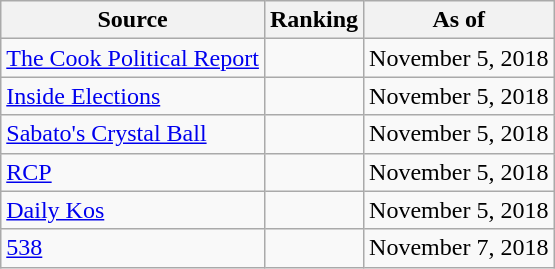<table class="wikitable" style="text-align:center">
<tr>
<th>Source</th>
<th>Ranking</th>
<th>As of</th>
</tr>
<tr>
<td align=left><a href='#'>The Cook Political Report</a></td>
<td></td>
<td>November 5, 2018</td>
</tr>
<tr>
<td align=left><a href='#'>Inside Elections</a></td>
<td></td>
<td>November 5, 2018</td>
</tr>
<tr>
<td align=left><a href='#'>Sabato's Crystal Ball</a></td>
<td></td>
<td>November 5, 2018</td>
</tr>
<tr>
<td align="left"><a href='#'>RCP</a></td>
<td></td>
<td>November 5, 2018</td>
</tr>
<tr>
<td align="left"><a href='#'>Daily Kos</a></td>
<td></td>
<td>November 5, 2018</td>
</tr>
<tr>
<td align="left"><a href='#'>538</a></td>
<td></td>
<td>November 7, 2018</td>
</tr>
</table>
